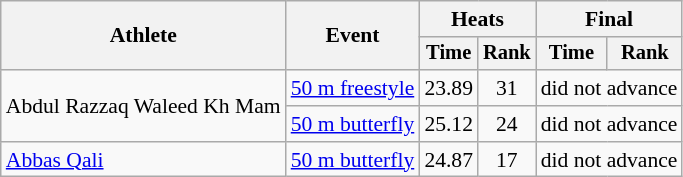<table class=wikitable style=font-size:90%;text-align:center>
<tr>
<th rowspan="2">Athlete</th>
<th rowspan="2">Event</th>
<th colspan="2">Heats</th>
<th colspan="2">Final</th>
</tr>
<tr style="font-size:95%">
<th>Time</th>
<th>Rank</th>
<th>Time</th>
<th>Rank</th>
</tr>
<tr>
<td align=left rowspan=2>Abdul Razzaq Waleed Kh Mam</td>
<td align=left><a href='#'>50 m freestyle</a></td>
<td>23.89</td>
<td>31</td>
<td colspan=2>did not advance</td>
</tr>
<tr>
<td align=left><a href='#'>50 m butterfly</a></td>
<td>25.12</td>
<td>24</td>
<td colspan=2>did not advance</td>
</tr>
<tr>
<td align=left><a href='#'>Abbas Qali</a></td>
<td align=left><a href='#'>50 m butterfly</a></td>
<td>24.87</td>
<td>17</td>
<td colspan=2>did not advance</td>
</tr>
</table>
